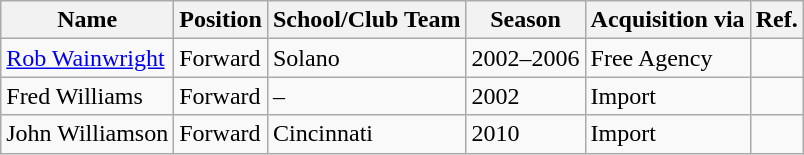<table class="wikitable sortable">
<tr>
<th class="unsortable">Name</th>
<th>Position</th>
<th>School/Club Team</th>
<th>Season</th>
<th>Acquisition via</th>
<th class=unsortable>Ref.</th>
</tr>
<tr>
<td><a href='#'>Rob Wainwright</a></td>
<td>Forward</td>
<td>Solano</td>
<td>2002–2006</td>
<td>Free Agency</td>
<td></td>
</tr>
<tr>
<td>Fred Williams</td>
<td>Forward</td>
<td>–</td>
<td>2002</td>
<td>Import</td>
<td></td>
</tr>
<tr>
<td>John Williamson</td>
<td>Forward</td>
<td>Cincinnati</td>
<td>2010</td>
<td>Import</td>
<td></td>
</tr>
</table>
